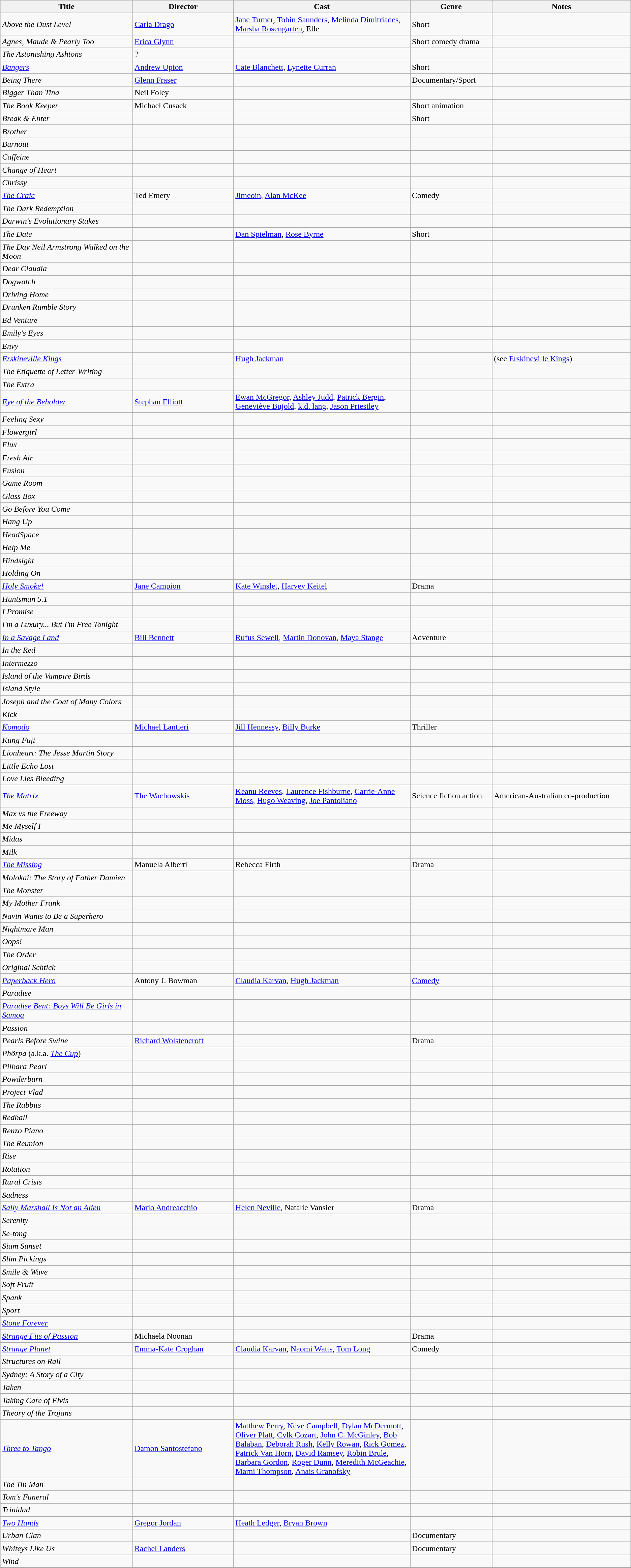<table class="wikitable">
<tr>
<th width=21%>Title</th>
<th width=16%>Director</th>
<th width=28%>Cast</th>
<th width=13%>Genre</th>
<th width=22%>Notes</th>
</tr>
<tr>
<td><em>Above the Dust Level</em></td>
<td><a href='#'>Carla Drago</a></td>
<td><a href='#'>Jane Turner</a>, <a href='#'>Tobin Saunders</a>, <a href='#'>Melinda Dimitriades</a>, <a href='#'>Marsha Rosengarten</a>, Elle</td>
<td>Short</td>
<td></td>
</tr>
<tr>
<td><em>Agnes, Maude & Pearly Too</em></td>
<td><a href='#'>Erica Glynn</a></td>
<td></td>
<td>Short comedy drama</td>
<td></td>
</tr>
<tr>
<td><em>The Astonishing Ashtons</em></td>
<td>?</td>
<td></td>
<td></td>
<td></td>
</tr>
<tr>
<td><em><a href='#'>Bangers</a></em></td>
<td><a href='#'>Andrew Upton</a></td>
<td><a href='#'>Cate Blanchett</a>, <a href='#'>Lynette Curran</a></td>
<td>Short</td>
<td></td>
</tr>
<tr>
<td><em>Being There</em></td>
<td><a href='#'>Glenn Fraser</a></td>
<td></td>
<td>Documentary/Sport</td>
<td></td>
</tr>
<tr>
<td><em>Bigger Than Tina</em></td>
<td>Neil Foley</td>
<td></td>
<td></td>
<td></td>
</tr>
<tr>
<td><em>The Book Keeper</em></td>
<td>Michael Cusack</td>
<td></td>
<td>Short animation</td>
<td></td>
</tr>
<tr>
<td><em>Break & Enter</em></td>
<td></td>
<td></td>
<td>Short</td>
<td></td>
</tr>
<tr>
<td><em>Brother</em></td>
<td></td>
<td></td>
<td></td>
<td></td>
</tr>
<tr>
<td><em>Burnout</em></td>
<td></td>
<td></td>
<td></td>
<td></td>
</tr>
<tr>
<td><em>Caffeine</em></td>
<td></td>
<td></td>
<td></td>
<td></td>
</tr>
<tr>
<td><em>Change of Heart</em></td>
<td></td>
<td></td>
<td></td>
<td></td>
</tr>
<tr>
<td><em>Chrissy</em></td>
<td></td>
<td></td>
<td></td>
<td></td>
</tr>
<tr>
<td><em><a href='#'>The Craic</a></em></td>
<td>Ted Emery</td>
<td><a href='#'>Jimeoin</a>, <a href='#'>Alan McKee</a></td>
<td>Comedy</td>
<td></td>
</tr>
<tr>
<td><em>The Dark Redemption</em></td>
<td></td>
<td></td>
<td></td>
<td></td>
</tr>
<tr>
<td><em>Darwin's Evolutionary Stakes</em></td>
<td></td>
<td></td>
<td></td>
<td></td>
</tr>
<tr>
<td><em>The Date</em></td>
<td></td>
<td><a href='#'>Dan Spielman</a>, <a href='#'>Rose Byrne</a></td>
<td>Short</td>
<td></td>
</tr>
<tr>
<td><em>The Day Neil Armstrong Walked on the Moon</em></td>
<td></td>
<td></td>
<td></td>
<td></td>
</tr>
<tr>
<td><em>Dear Claudia</em></td>
<td></td>
<td></td>
<td></td>
<td></td>
</tr>
<tr>
<td><em>Dogwatch</em></td>
<td></td>
<td></td>
<td></td>
<td></td>
</tr>
<tr>
<td><em>Driving Home</em></td>
<td></td>
<td></td>
<td></td>
<td></td>
</tr>
<tr>
<td><em>Drunken Rumble Story</em></td>
<td></td>
<td></td>
<td></td>
<td></td>
</tr>
<tr>
<td><em>Ed Venture</em></td>
<td></td>
<td></td>
<td></td>
<td></td>
</tr>
<tr>
<td><em>Emily's Eyes</em></td>
<td></td>
<td></td>
<td></td>
<td></td>
</tr>
<tr>
<td><em>Envy</em></td>
<td></td>
<td></td>
<td></td>
<td></td>
</tr>
<tr>
<td><em><a href='#'>Erskineville Kings</a></em></td>
<td></td>
<td><a href='#'>Hugh Jackman</a></td>
<td></td>
<td>(see <a href='#'>Erskineville Kings</a>)</td>
</tr>
<tr>
<td><em>The Etiquette of Letter-Writing</em></td>
<td></td>
<td></td>
<td></td>
<td></td>
</tr>
<tr>
<td><em>The Extra</em></td>
<td></td>
<td></td>
<td></td>
<td></td>
</tr>
<tr>
<td><em><a href='#'>Eye of the Beholder</a></em></td>
<td><a href='#'>Stephan Elliott</a></td>
<td><a href='#'>Ewan McGregor</a>, <a href='#'>Ashley Judd</a>, <a href='#'>Patrick Bergin</a>, <a href='#'>Geneviève Bujold</a>, <a href='#'>k.d. lang</a>, <a href='#'>Jason Priestley</a></td>
<td></td>
<td></td>
</tr>
<tr>
<td><em>Feeling Sexy</em></td>
<td></td>
<td></td>
<td></td>
<td></td>
</tr>
<tr>
<td><em>Flowergirl</em></td>
<td></td>
<td></td>
<td></td>
<td></td>
</tr>
<tr>
<td><em>Flux</em></td>
<td></td>
<td></td>
<td></td>
<td></td>
</tr>
<tr>
<td><em>Fresh Air</em></td>
<td></td>
<td></td>
<td></td>
<td></td>
</tr>
<tr>
<td><em>Fusion</em></td>
<td></td>
<td></td>
<td></td>
<td></td>
</tr>
<tr>
<td><em>Game Room</em></td>
<td></td>
<td></td>
<td></td>
<td></td>
</tr>
<tr>
<td><em>Glass Box</em></td>
<td></td>
<td></td>
<td></td>
<td></td>
</tr>
<tr>
<td><em>Go Before You Come</em></td>
<td></td>
<td></td>
<td></td>
<td></td>
</tr>
<tr>
<td><em>Hang Up</em></td>
<td></td>
<td></td>
<td></td>
<td></td>
</tr>
<tr>
<td><em>HeadSpace</em></td>
<td></td>
<td></td>
<td></td>
<td></td>
</tr>
<tr>
<td><em>Help Me</em></td>
<td></td>
<td></td>
<td></td>
<td></td>
</tr>
<tr>
<td><em>Hindsight</em></td>
<td></td>
<td></td>
<td></td>
<td></td>
</tr>
<tr>
<td><em>Holding On</em></td>
<td></td>
<td></td>
<td></td>
<td></td>
</tr>
<tr>
<td><em><a href='#'>Holy Smoke!</a></em></td>
<td><a href='#'>Jane Campion</a></td>
<td><a href='#'>Kate Winslet</a>, <a href='#'>Harvey Keitel</a></td>
<td>Drama</td>
<td></td>
</tr>
<tr>
<td><em>Huntsman 5.1</em></td>
<td></td>
<td></td>
<td></td>
<td></td>
</tr>
<tr>
<td><em>I Promise</em></td>
<td></td>
<td></td>
<td></td>
<td></td>
</tr>
<tr>
<td><em>I'm a Luxury... But I'm Free Tonight</em></td>
<td></td>
<td></td>
<td></td>
<td></td>
</tr>
<tr>
<td><em><a href='#'>In a Savage Land</a></em></td>
<td><a href='#'>Bill Bennett</a></td>
<td><a href='#'>Rufus Sewell</a>, <a href='#'>Martin Donovan</a>, <a href='#'>Maya Stange</a></td>
<td>Adventure</td>
<td></td>
</tr>
<tr>
<td><em>In the Red</em></td>
<td></td>
<td></td>
<td></td>
<td></td>
</tr>
<tr>
<td><em>Intermezzo</em></td>
<td></td>
<td></td>
<td></td>
<td></td>
</tr>
<tr>
<td><em>Island of the Vampire Birds</em></td>
<td></td>
<td></td>
<td></td>
<td></td>
</tr>
<tr>
<td><em>Island Style</em></td>
<td></td>
<td></td>
<td></td>
<td></td>
</tr>
<tr>
<td><em>Joseph and the Coat of Many Colors</em></td>
<td></td>
<td></td>
<td></td>
<td></td>
</tr>
<tr>
<td><em>Kick</em></td>
<td></td>
<td></td>
<td></td>
<td></td>
</tr>
<tr>
<td><em><a href='#'>Komodo</a></em></td>
<td><a href='#'>Michael Lantieri</a></td>
<td><a href='#'>Jill Hennessy</a>, <a href='#'>Billy Burke</a></td>
<td>Thriller</td>
<td></td>
</tr>
<tr>
<td><em>Kung Fuji</em></td>
<td></td>
<td></td>
<td></td>
<td></td>
</tr>
<tr>
<td><em>Lionheart: The Jesse Martin Story</em></td>
<td></td>
<td></td>
<td></td>
<td></td>
</tr>
<tr>
<td><em>Little Echo Lost</em></td>
<td></td>
<td></td>
<td></td>
<td></td>
</tr>
<tr>
<td><em>Love Lies Bleeding</em></td>
<td></td>
<td></td>
<td></td>
<td></td>
</tr>
<tr>
<td><em><a href='#'>The Matrix</a></em></td>
<td><a href='#'>The Wachowskis</a></td>
<td><a href='#'>Keanu Reeves</a>, <a href='#'>Laurence Fishburne</a>, <a href='#'>Carrie-Anne Moss</a>, <a href='#'>Hugo Weaving</a>, <a href='#'>Joe Pantoliano</a></td>
<td>Science fiction action</td>
<td>American-Australian co-production</td>
</tr>
<tr>
<td><em>Max vs the Freeway</em></td>
<td></td>
<td></td>
<td></td>
<td></td>
</tr>
<tr>
<td><em>Me Myself I </em></td>
<td></td>
<td></td>
<td></td>
<td></td>
</tr>
<tr>
<td><em>Midas</em></td>
<td></td>
<td></td>
<td></td>
<td></td>
</tr>
<tr>
<td><em>Milk</em></td>
<td></td>
<td></td>
<td></td>
<td></td>
</tr>
<tr>
<td><em><a href='#'>The Missing</a></em></td>
<td>Manuela Alberti</td>
<td>Rebecca Firth</td>
<td>Drama</td>
<td></td>
</tr>
<tr>
<td><em>Molokai: The Story of Father Damien</em></td>
<td></td>
<td></td>
<td></td>
<td></td>
</tr>
<tr>
<td><em>The Monster</em></td>
<td></td>
<td></td>
<td></td>
<td></td>
</tr>
<tr>
<td><em>My Mother Frank</em></td>
<td></td>
<td></td>
<td></td>
<td></td>
</tr>
<tr>
<td><em>Navin Wants to Be a Superhero</em></td>
<td></td>
<td></td>
<td></td>
<td></td>
</tr>
<tr>
<td><em>Nightmare Man</em></td>
<td></td>
<td></td>
<td></td>
<td></td>
</tr>
<tr>
<td><em>Oops!</em></td>
<td></td>
<td></td>
<td></td>
<td></td>
</tr>
<tr>
<td><em>The Order</em></td>
<td></td>
<td></td>
<td></td>
<td></td>
</tr>
<tr>
<td><em>Original Schtick</em></td>
<td></td>
<td></td>
<td></td>
<td></td>
</tr>
<tr>
<td><em><a href='#'>Paperback Hero</a></em></td>
<td>Antony J. Bowman</td>
<td><a href='#'>Claudia Karvan</a>, <a href='#'>Hugh Jackman</a></td>
<td><a href='#'>Comedy</a></td>
<td></td>
</tr>
<tr>
<td><em>Paradise</em></td>
<td></td>
<td></td>
<td></td>
<td></td>
</tr>
<tr>
<td><em><a href='#'>Paradise Bent: Boys Will Be Girls in Samoa</a></em></td>
<td></td>
<td></td>
<td></td>
<td></td>
</tr>
<tr>
<td><em>Passion</em></td>
<td></td>
<td></td>
<td></td>
<td></td>
</tr>
<tr>
<td><em>Pearls Before Swine</em></td>
<td><a href='#'>Richard Wolstencroft</a></td>
<td></td>
<td>Drama</td>
<td></td>
</tr>
<tr>
<td><em>Phörpa</em> (a.k.a. <em><a href='#'>The Cup</a></em>)</td>
<td></td>
<td></td>
<td></td>
<td></td>
</tr>
<tr>
<td><em>Pilbara Pearl</em></td>
<td></td>
<td></td>
<td></td>
<td></td>
</tr>
<tr>
<td><em>Powderburn</em></td>
<td></td>
<td></td>
<td></td>
<td></td>
</tr>
<tr>
<td><em>Project Vlad</em></td>
<td></td>
<td></td>
<td></td>
<td></td>
</tr>
<tr>
<td><em>The Rabbits</em></td>
<td></td>
<td></td>
<td></td>
<td></td>
</tr>
<tr>
<td><em>Redball</em></td>
<td></td>
<td></td>
<td></td>
<td></td>
</tr>
<tr>
<td><em>Renzo Piano</em></td>
<td></td>
<td></td>
<td></td>
<td></td>
</tr>
<tr>
<td><em>The Reunion</em></td>
<td></td>
<td></td>
<td></td>
<td></td>
</tr>
<tr>
<td><em>Rise</em></td>
<td></td>
<td></td>
<td></td>
<td></td>
</tr>
<tr>
<td><em>Rotation</em></td>
<td></td>
<td></td>
<td></td>
<td></td>
</tr>
<tr>
<td><em>Rural Crisis</em></td>
<td></td>
<td></td>
<td></td>
<td></td>
</tr>
<tr>
<td><em>Sadness</em></td>
<td></td>
<td></td>
<td></td>
<td></td>
</tr>
<tr>
<td><em><a href='#'>Sally Marshall Is Not an Alien</a></em></td>
<td><a href='#'>Mario Andreacchio</a></td>
<td><a href='#'>Helen Neville</a>, Natalie Vansier</td>
<td>Drama</td>
<td></td>
</tr>
<tr>
<td><em>Serenity</em></td>
<td></td>
<td></td>
<td></td>
<td></td>
</tr>
<tr>
<td><em>Se-tong</em></td>
<td></td>
<td></td>
<td></td>
<td></td>
</tr>
<tr>
<td><em>Siam Sunset</em></td>
<td></td>
<td></td>
<td></td>
<td></td>
</tr>
<tr>
<td><em>Slim Pickings</em></td>
<td></td>
<td></td>
<td></td>
<td></td>
</tr>
<tr>
<td><em>Smile & Wave</em></td>
<td></td>
<td></td>
<td></td>
<td></td>
</tr>
<tr>
<td><em>Soft Fruit</em></td>
<td></td>
<td></td>
<td></td>
<td></td>
</tr>
<tr>
<td><em>Spank</em></td>
<td></td>
<td></td>
<td></td>
<td></td>
</tr>
<tr>
<td><em>Sport</em></td>
<td></td>
<td></td>
<td></td>
<td></td>
</tr>
<tr>
<td><em><a href='#'>Stone Forever</a></em></td>
<td></td>
<td></td>
<td></td>
<td></td>
</tr>
<tr>
<td><em><a href='#'>Strange Fits of Passion</a></em></td>
<td>Michaela Noonan</td>
<td></td>
<td>Drama</td>
<td></td>
</tr>
<tr>
<td><em><a href='#'>Strange Planet</a></em></td>
<td><a href='#'>Emma-Kate Croghan</a></td>
<td><a href='#'>Claudia Karvan</a>, <a href='#'>Naomi Watts</a>, <a href='#'>Tom Long</a></td>
<td>Comedy</td>
<td></td>
</tr>
<tr>
<td><em>Structures on Rail</em></td>
<td></td>
<td></td>
<td></td>
<td></td>
</tr>
<tr>
<td><em>Sydney: A Story of a City</em></td>
<td></td>
<td></td>
<td></td>
<td></td>
</tr>
<tr>
<td><em>Taken</em></td>
<td></td>
<td></td>
<td></td>
<td></td>
</tr>
<tr>
<td><em>Taking Care of Elvis</em></td>
<td></td>
<td></td>
<td></td>
<td></td>
</tr>
<tr>
<td><em>Theory of the Trojans</em></td>
<td></td>
<td></td>
<td></td>
<td></td>
</tr>
<tr>
<td><em><a href='#'>Three to Tango</a></em></td>
<td><a href='#'>Damon Santostefano</a></td>
<td><a href='#'>Matthew Perry</a>, <a href='#'>Neve Campbell</a>, <a href='#'>Dylan McDermott</a>, <a href='#'>Oliver Platt</a>, <a href='#'>Cylk Cozart</a>, <a href='#'>John C. McGinley</a>, <a href='#'>Bob Balaban</a>, <a href='#'>Deborah Rush</a>, <a href='#'>Kelly Rowan</a>, <a href='#'>Rick Gomez</a>, <a href='#'>Patrick Van Horn</a>, <a href='#'>David Ramsey</a>, <a href='#'>Robin Brule</a>, <a href='#'>Barbara Gordon</a>, <a href='#'>Roger Dunn</a>, <a href='#'>Meredith McGeachie</a>, <a href='#'>Marni Thompson</a>, <a href='#'>Anais Granofsky</a></td>
<td></td>
<td></td>
</tr>
<tr>
<td><em>The Tin Man</em></td>
<td></td>
<td></td>
<td></td>
<td></td>
</tr>
<tr>
<td><em>Tom's Funeral</em></td>
<td></td>
<td></td>
<td></td>
<td></td>
</tr>
<tr>
<td><em>Trinidad</em></td>
<td></td>
<td></td>
<td></td>
<td></td>
</tr>
<tr>
<td><em><a href='#'>Two Hands</a></em></td>
<td><a href='#'>Gregor Jordan</a></td>
<td><a href='#'>Heath Ledger</a>, <a href='#'>Bryan Brown</a></td>
<td></td>
<td></td>
</tr>
<tr>
<td><em>Urban Clan</em></td>
<td></td>
<td></td>
<td>Documentary</td>
<td></td>
</tr>
<tr>
<td><em>Whiteys Like Us</em></td>
<td><a href='#'>Rachel Landers</a></td>
<td></td>
<td>Documentary</td>
<td></td>
</tr>
<tr>
<td><em>Wind</em></td>
<td></td>
<td></td>
<td></td>
<td></td>
</tr>
</table>
